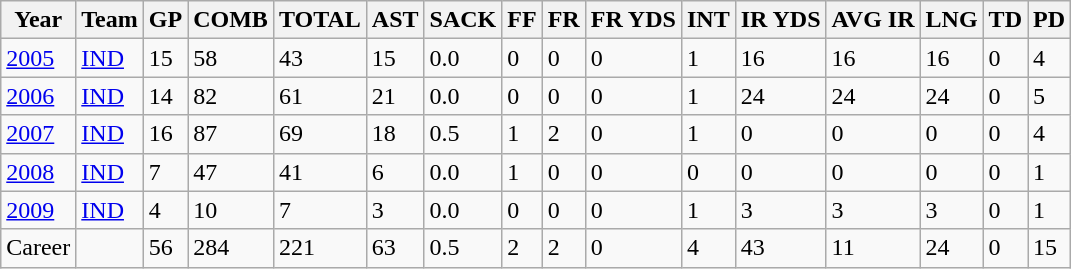<table class="wikitable">
<tr>
<th>Year</th>
<th>Team</th>
<th>GP</th>
<th>COMB</th>
<th>TOTAL</th>
<th>AST</th>
<th>SACK</th>
<th>FF</th>
<th>FR</th>
<th>FR YDS</th>
<th>INT</th>
<th>IR YDS</th>
<th>AVG IR</th>
<th>LNG</th>
<th>TD</th>
<th>PD</th>
</tr>
<tr>
<td><a href='#'>2005</a></td>
<td><a href='#'>IND</a></td>
<td>15</td>
<td>58</td>
<td>43</td>
<td>15</td>
<td>0.0</td>
<td>0</td>
<td>0</td>
<td>0</td>
<td>1</td>
<td>16</td>
<td>16</td>
<td>16</td>
<td>0</td>
<td>4</td>
</tr>
<tr>
<td><a href='#'>2006</a></td>
<td><a href='#'>IND</a></td>
<td>14</td>
<td>82</td>
<td>61</td>
<td>21</td>
<td>0.0</td>
<td>0</td>
<td>0</td>
<td>0</td>
<td>1</td>
<td>24</td>
<td>24</td>
<td>24</td>
<td>0</td>
<td>5</td>
</tr>
<tr>
<td><a href='#'>2007</a></td>
<td><a href='#'>IND</a></td>
<td>16</td>
<td>87</td>
<td>69</td>
<td>18</td>
<td>0.5</td>
<td>1</td>
<td>2</td>
<td>0</td>
<td>1</td>
<td>0</td>
<td>0</td>
<td>0</td>
<td>0</td>
<td>4</td>
</tr>
<tr>
<td><a href='#'>2008</a></td>
<td><a href='#'>IND</a></td>
<td>7</td>
<td>47</td>
<td>41</td>
<td>6</td>
<td>0.0</td>
<td>1</td>
<td>0</td>
<td>0</td>
<td>0</td>
<td>0</td>
<td>0</td>
<td>0</td>
<td>0</td>
<td>1</td>
</tr>
<tr>
<td><a href='#'>2009</a></td>
<td><a href='#'>IND</a></td>
<td>4</td>
<td>10</td>
<td>7</td>
<td>3</td>
<td>0.0</td>
<td>0</td>
<td>0</td>
<td>0</td>
<td>1</td>
<td>3</td>
<td>3</td>
<td>3</td>
<td>0</td>
<td>1</td>
</tr>
<tr>
<td>Career</td>
<td></td>
<td>56</td>
<td>284</td>
<td>221</td>
<td>63</td>
<td>0.5</td>
<td>2</td>
<td>2</td>
<td>0</td>
<td>4</td>
<td>43</td>
<td>11</td>
<td>24</td>
<td>0</td>
<td>15</td>
</tr>
</table>
